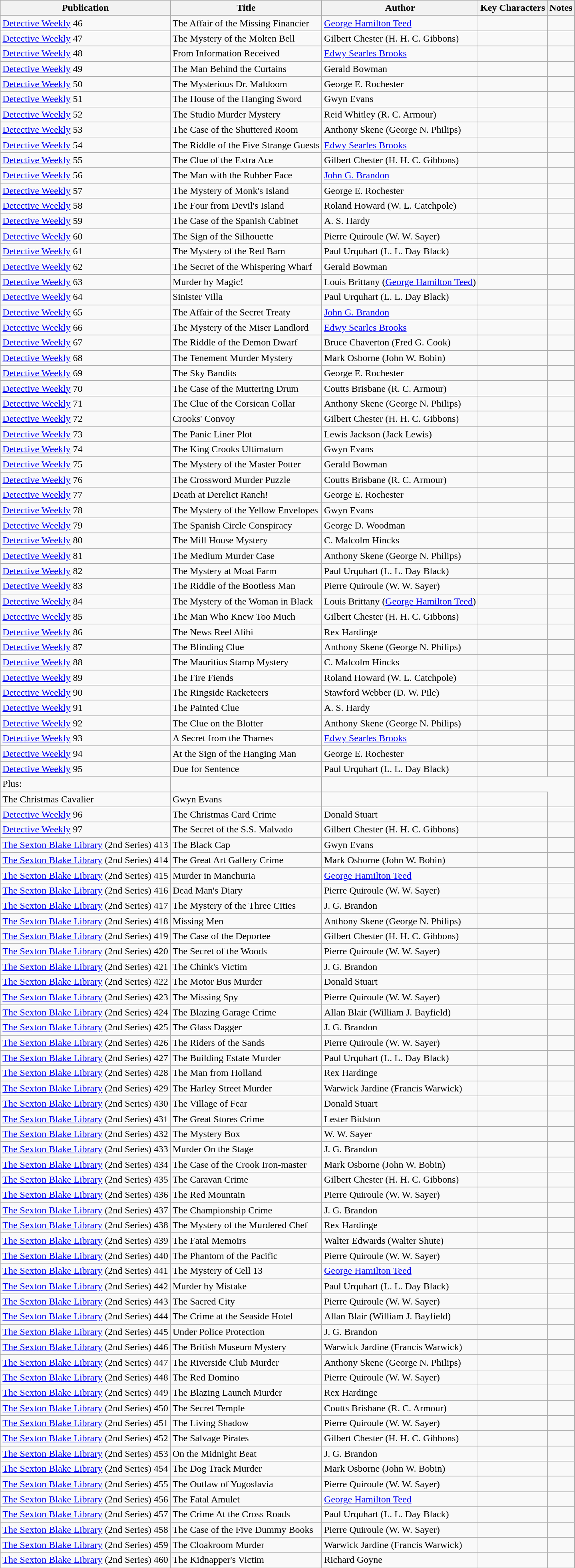<table class="wikitable">
<tr>
<th>Publication</th>
<th>Title</th>
<th>Author</th>
<th>Key Characters</th>
<th>Notes</th>
</tr>
<tr>
<td><a href='#'>Detective Weekly</a> 46</td>
<td>The Affair of the Missing Financier</td>
<td><a href='#'>George Hamilton Teed</a></td>
<td></td>
<td></td>
</tr>
<tr>
<td><a href='#'>Detective Weekly</a> 47</td>
<td>The Mystery of the Molten Bell</td>
<td>Gilbert Chester (H. H. C. Gibbons)</td>
<td></td>
<td></td>
</tr>
<tr>
<td><a href='#'>Detective Weekly</a> 48</td>
<td>From Information Received</td>
<td><a href='#'>Edwy Searles Brooks</a></td>
<td></td>
<td></td>
</tr>
<tr>
<td><a href='#'>Detective Weekly</a> 49</td>
<td>The Man Behind the Curtains</td>
<td>Gerald Bowman</td>
<td></td>
<td></td>
</tr>
<tr>
<td><a href='#'>Detective Weekly</a> 50</td>
<td>The Mysterious Dr. Maldoom</td>
<td>George E. Rochester</td>
<td></td>
<td></td>
</tr>
<tr>
<td><a href='#'>Detective Weekly</a> 51</td>
<td>The House of the Hanging Sword</td>
<td>Gwyn Evans</td>
<td></td>
<td></td>
</tr>
<tr>
<td><a href='#'>Detective Weekly</a> 52</td>
<td>The Studio Murder Mystery</td>
<td>Reid Whitley (R. C. Armour)</td>
<td></td>
<td></td>
</tr>
<tr>
<td><a href='#'>Detective Weekly</a> 53</td>
<td>The Case of the Shuttered Room</td>
<td>Anthony Skene (George N. Philips)</td>
<td></td>
<td></td>
</tr>
<tr>
<td><a href='#'>Detective Weekly</a> 54</td>
<td>The Riddle of the Five Strange Guests</td>
<td><a href='#'>Edwy Searles Brooks</a></td>
<td></td>
<td></td>
</tr>
<tr>
<td><a href='#'>Detective Weekly</a> 55</td>
<td>The Clue of the Extra Ace</td>
<td>Gilbert Chester (H. H. C. Gibbons)</td>
<td></td>
<td></td>
</tr>
<tr>
<td><a href='#'>Detective Weekly</a> 56</td>
<td>The Man with the Rubber Face</td>
<td><a href='#'>John G. Brandon</a></td>
<td></td>
<td></td>
</tr>
<tr>
<td><a href='#'>Detective Weekly</a> 57</td>
<td>The Mystery of Monk's Island</td>
<td>George E. Rochester</td>
<td></td>
<td></td>
</tr>
<tr>
<td><a href='#'>Detective Weekly</a> 58</td>
<td>The Four from Devil's Island</td>
<td>Roland Howard (W. L. Catchpole)</td>
<td></td>
<td></td>
</tr>
<tr>
<td><a href='#'>Detective Weekly</a> 59</td>
<td>The Case of the Spanish Cabinet</td>
<td>A. S. Hardy</td>
<td></td>
<td></td>
</tr>
<tr>
<td><a href='#'>Detective Weekly</a> 60</td>
<td>The Sign of the Silhouette</td>
<td>Pierre Quiroule (W. W. Sayer)</td>
<td></td>
<td></td>
</tr>
<tr>
<td><a href='#'>Detective Weekly</a> 61</td>
<td>The Mystery of the Red Barn</td>
<td>Paul Urquhart (L. L. Day Black)</td>
<td></td>
<td></td>
</tr>
<tr>
<td><a href='#'>Detective Weekly</a> 62</td>
<td>The Secret of the Whispering Wharf</td>
<td>Gerald Bowman</td>
<td></td>
<td></td>
</tr>
<tr>
<td><a href='#'>Detective Weekly</a> 63</td>
<td>Murder by Magic!</td>
<td>Louis Brittany (<a href='#'>George Hamilton Teed</a>)</td>
<td></td>
<td></td>
</tr>
<tr>
<td><a href='#'>Detective Weekly</a> 64</td>
<td>Sinister Villa</td>
<td>Paul Urquhart (L. L. Day Black)</td>
<td></td>
<td></td>
</tr>
<tr>
<td><a href='#'>Detective Weekly</a> 65</td>
<td>The Affair of the Secret Treaty</td>
<td><a href='#'>John G. Brandon</a></td>
<td></td>
<td></td>
</tr>
<tr>
<td><a href='#'>Detective Weekly</a> 66</td>
<td>The Mystery of the Miser Landlord</td>
<td><a href='#'>Edwy Searles Brooks</a></td>
<td></td>
<td></td>
</tr>
<tr>
<td><a href='#'>Detective Weekly</a> 67</td>
<td>The Riddle of the Demon Dwarf</td>
<td>Bruce Chaverton (Fred G. Cook)</td>
<td></td>
<td></td>
</tr>
<tr>
<td><a href='#'>Detective Weekly</a> 68</td>
<td>The Tenement Murder Mystery</td>
<td>Mark Osborne (John W. Bobin)</td>
<td></td>
<td></td>
</tr>
<tr>
<td><a href='#'>Detective Weekly</a> 69</td>
<td>The Sky Bandits</td>
<td>George E. Rochester</td>
<td></td>
<td></td>
</tr>
<tr>
<td><a href='#'>Detective Weekly</a> 70</td>
<td>The Case of the Muttering Drum</td>
<td>Coutts Brisbane (R. C. Armour)</td>
<td></td>
<td></td>
</tr>
<tr>
<td><a href='#'>Detective Weekly</a> 71</td>
<td>The Clue of the Corsican Collar</td>
<td>Anthony Skene (George N. Philips)</td>
<td></td>
<td></td>
</tr>
<tr>
<td><a href='#'>Detective Weekly</a> 72</td>
<td>Crooks' Convoy</td>
<td>Gilbert Chester (H. H. C. Gibbons)</td>
<td></td>
<td></td>
</tr>
<tr>
<td><a href='#'>Detective Weekly</a> 73</td>
<td>The Panic Liner Plot</td>
<td>Lewis Jackson (Jack Lewis)</td>
<td></td>
<td></td>
</tr>
<tr>
<td><a href='#'>Detective Weekly</a> 74</td>
<td>The King Crooks Ultimatum</td>
<td>Gwyn Evans</td>
<td></td>
<td></td>
</tr>
<tr>
<td><a href='#'>Detective Weekly</a> 75</td>
<td>The Mystery of the Master Potter</td>
<td>Gerald Bowman</td>
<td></td>
<td></td>
</tr>
<tr>
<td><a href='#'>Detective Weekly</a> 76</td>
<td>The Crossword Murder Puzzle</td>
<td>Coutts Brisbane (R. C. Armour)</td>
<td></td>
<td></td>
</tr>
<tr>
<td><a href='#'>Detective Weekly</a> 77</td>
<td>Death at Derelict Ranch!</td>
<td>George E. Rochester</td>
<td></td>
<td></td>
</tr>
<tr>
<td><a href='#'>Detective Weekly</a> 78</td>
<td>The Mystery of the Yellow Envelopes</td>
<td>Gwyn Evans</td>
<td></td>
<td></td>
</tr>
<tr>
<td><a href='#'>Detective Weekly</a> 79</td>
<td>The Spanish Circle Conspiracy</td>
<td>George D. Woodman</td>
<td></td>
<td></td>
</tr>
<tr>
<td><a href='#'>Detective Weekly</a> 80</td>
<td>The Mill House Mystery</td>
<td>C. Malcolm Hincks</td>
<td></td>
<td></td>
</tr>
<tr>
<td><a href='#'>Detective Weekly</a> 81</td>
<td>The Medium Murder Case</td>
<td>Anthony Skene (George N. Philips)</td>
<td></td>
<td></td>
</tr>
<tr>
<td><a href='#'>Detective Weekly</a> 82</td>
<td>The Mystery at Moat Farm</td>
<td>Paul Urquhart (L. L. Day Black)</td>
<td></td>
<td></td>
</tr>
<tr>
<td><a href='#'>Detective Weekly</a> 83</td>
<td>The Riddle of the Bootless Man</td>
<td>Pierre Quiroule (W. W. Sayer)</td>
<td></td>
<td></td>
</tr>
<tr>
<td><a href='#'>Detective Weekly</a> 84</td>
<td>The Mystery of the Woman in Black</td>
<td>Louis Brittany (<a href='#'>George Hamilton Teed</a>)</td>
<td></td>
<td></td>
</tr>
<tr>
<td><a href='#'>Detective Weekly</a> 85</td>
<td>The Man Who Knew Too Much</td>
<td>Gilbert Chester (H. H. C. Gibbons)</td>
<td></td>
<td></td>
</tr>
<tr>
<td><a href='#'>Detective Weekly</a> 86</td>
<td>The News Reel Alibi</td>
<td>Rex Hardinge</td>
<td></td>
<td></td>
</tr>
<tr>
<td><a href='#'>Detective Weekly</a> 87</td>
<td>The Blinding Clue</td>
<td>Anthony Skene (George N. Philips)</td>
<td></td>
<td></td>
</tr>
<tr>
<td><a href='#'>Detective Weekly</a> 88</td>
<td>The Mauritius Stamp Mystery</td>
<td>C. Malcolm Hincks</td>
<td></td>
<td></td>
</tr>
<tr>
<td><a href='#'>Detective Weekly</a> 89</td>
<td>The Fire Fiends</td>
<td>Roland Howard (W. L. Catchpole)</td>
<td></td>
<td></td>
</tr>
<tr>
<td><a href='#'>Detective Weekly</a> 90</td>
<td>The Ringside Racketeers</td>
<td>Stawford Webber (D. W. Pile)</td>
<td></td>
<td></td>
</tr>
<tr>
<td><a href='#'>Detective Weekly</a> 91</td>
<td>The Painted Clue</td>
<td>A. S. Hardy</td>
<td></td>
<td></td>
</tr>
<tr>
<td><a href='#'>Detective Weekly</a> 92</td>
<td>The Clue on the Blotter</td>
<td>Anthony Skene (George N. Philips)</td>
<td></td>
<td></td>
</tr>
<tr>
<td><a href='#'>Detective Weekly</a> 93</td>
<td>A Secret from the Thames</td>
<td><a href='#'>Edwy Searles Brooks</a></td>
<td></td>
<td></td>
</tr>
<tr>
<td><a href='#'>Detective Weekly</a> 94</td>
<td>At the Sign of the Hanging Man</td>
<td>George E. Rochester</td>
<td></td>
<td></td>
</tr>
<tr>
<td><a href='#'>Detective Weekly</a> 95</td>
<td>Due for Sentence</td>
<td>Paul Urquhart (L. L. Day Black)</td>
<td></td>
<td></td>
</tr>
<tr>
<td>Plus:</td>
<td></td>
<td></td>
</tr>
<tr>
<td>The Christmas Cavalier</td>
<td>Gwyn Evans</td>
<td></td>
<td></td>
</tr>
<tr>
<td><a href='#'>Detective Weekly</a> 96</td>
<td>The Christmas Card Crime</td>
<td>Donald Stuart</td>
<td></td>
<td></td>
</tr>
<tr>
<td><a href='#'>Detective Weekly</a> 97</td>
<td>The Secret of the S.S. Malvado</td>
<td>Gilbert Chester (H. H. C. Gibbons)</td>
<td></td>
<td></td>
</tr>
<tr>
<td><a href='#'>The Sexton Blake Library</a> (2nd Series) 413</td>
<td>The Black Cap</td>
<td>Gwyn Evans</td>
<td></td>
<td></td>
</tr>
<tr>
<td><a href='#'>The Sexton Blake Library</a> (2nd Series) 414</td>
<td>The Great Art Gallery Crime</td>
<td>Mark Osborne (John W. Bobin)</td>
<td></td>
<td></td>
</tr>
<tr>
<td><a href='#'>The Sexton Blake Library</a> (2nd Series) 415</td>
<td>Murder in Manchuria</td>
<td><a href='#'>George Hamilton Teed</a></td>
<td></td>
<td></td>
</tr>
<tr>
<td><a href='#'>The Sexton Blake Library</a> (2nd Series) 416</td>
<td>Dead Man's Diary</td>
<td>Pierre Quiroule (W. W. Sayer)</td>
<td></td>
<td></td>
</tr>
<tr>
<td><a href='#'>The Sexton Blake Library</a> (2nd Series) 417</td>
<td>The Mystery of the Three Cities</td>
<td>J. G. Brandon</td>
<td></td>
<td></td>
</tr>
<tr>
<td><a href='#'>The Sexton Blake Library</a> (2nd Series) 418</td>
<td>Missing Men</td>
<td>Anthony Skene (George N. Philips)</td>
<td></td>
<td></td>
</tr>
<tr>
<td><a href='#'>The Sexton Blake Library</a> (2nd Series) 419</td>
<td>The Case of the Deportee</td>
<td>Gilbert Chester (H. H. C. Gibbons)</td>
<td></td>
<td></td>
</tr>
<tr>
<td><a href='#'>The Sexton Blake Library</a> (2nd Series) 420</td>
<td>The Secret of the Woods</td>
<td>Pierre Quiroule (W. W. Sayer)</td>
<td></td>
<td></td>
</tr>
<tr>
<td><a href='#'>The Sexton Blake Library</a> (2nd Series) 421</td>
<td>The Chink's Victim</td>
<td>J. G. Brandon</td>
<td></td>
<td></td>
</tr>
<tr>
<td><a href='#'>The Sexton Blake Library</a> (2nd Series) 422</td>
<td>The Motor Bus Murder</td>
<td>Donald Stuart</td>
<td></td>
<td></td>
</tr>
<tr>
<td><a href='#'>The Sexton Blake Library</a> (2nd Series) 423</td>
<td>The Missing Spy</td>
<td>Pierre Quiroule (W. W. Sayer)</td>
<td></td>
<td></td>
</tr>
<tr>
<td><a href='#'>The Sexton Blake Library</a> (2nd Series) 424</td>
<td>The Blazing Garage Crime</td>
<td>Allan Blair (William J. Bayfield)</td>
<td></td>
<td></td>
</tr>
<tr>
<td><a href='#'>The Sexton Blake Library</a> (2nd Series) 425</td>
<td>The Glass Dagger</td>
<td>J. G. Brandon</td>
<td></td>
<td></td>
</tr>
<tr>
<td><a href='#'>The Sexton Blake Library</a> (2nd Series) 426</td>
<td>The Riders of the Sands</td>
<td>Pierre Quiroule (W. W. Sayer)</td>
<td></td>
<td></td>
</tr>
<tr>
<td><a href='#'>The Sexton Blake Library</a> (2nd Series) 427</td>
<td>The Building Estate Murder</td>
<td>Paul Urquhart (L. L. Day Black)</td>
<td></td>
<td></td>
</tr>
<tr>
<td><a href='#'>The Sexton Blake Library</a> (2nd Series) 428</td>
<td>The Man from Holland</td>
<td>Rex Hardinge</td>
<td></td>
<td></td>
</tr>
<tr>
<td><a href='#'>The Sexton Blake Library</a> (2nd Series) 429</td>
<td>The Harley Street Murder</td>
<td>Warwick Jardine (Francis Warwick)</td>
<td></td>
<td></td>
</tr>
<tr>
<td><a href='#'>The Sexton Blake Library</a> (2nd Series) 430</td>
<td>The Village of Fear</td>
<td>Donald Stuart</td>
<td></td>
<td></td>
</tr>
<tr>
<td><a href='#'>The Sexton Blake Library</a> (2nd Series) 431</td>
<td>The Great Stores Crime</td>
<td>Lester Bidston</td>
<td></td>
<td></td>
</tr>
<tr>
<td><a href='#'>The Sexton Blake Library</a> (2nd Series) 432</td>
<td>The Mystery Box</td>
<td>W. W. Sayer</td>
<td></td>
<td></td>
</tr>
<tr>
<td><a href='#'>The Sexton Blake Library</a> (2nd Series) 433</td>
<td>Murder On the Stage</td>
<td>J. G. Brandon</td>
<td></td>
<td></td>
</tr>
<tr>
<td><a href='#'>The Sexton Blake Library</a> (2nd Series) 434</td>
<td>The Case of the Crook Iron-master</td>
<td>Mark Osborne (John W. Bobin)</td>
<td></td>
<td></td>
</tr>
<tr>
<td><a href='#'>The Sexton Blake Library</a> (2nd Series) 435</td>
<td>The Caravan Crime</td>
<td>Gilbert Chester (H. H. C. Gibbons)</td>
<td></td>
<td></td>
</tr>
<tr>
<td><a href='#'>The Sexton Blake Library</a> (2nd Series) 436</td>
<td>The Red Mountain</td>
<td>Pierre Quiroule (W. W. Sayer)</td>
<td></td>
<td></td>
</tr>
<tr>
<td><a href='#'>The Sexton Blake Library</a> (2nd Series) 437</td>
<td>The Championship Crime</td>
<td>J. G. Brandon</td>
<td></td>
<td></td>
</tr>
<tr>
<td><a href='#'>The Sexton Blake Library</a> (2nd Series) 438</td>
<td>The Mystery of the Murdered Chef</td>
<td>Rex Hardinge</td>
<td></td>
<td></td>
</tr>
<tr>
<td><a href='#'>The Sexton Blake Library</a> (2nd Series) 439</td>
<td>The Fatal Memoirs</td>
<td>Walter Edwards (Walter Shute)</td>
<td></td>
<td></td>
</tr>
<tr>
<td><a href='#'>The Sexton Blake Library</a> (2nd Series) 440</td>
<td>The Phantom of the Pacific</td>
<td>Pierre Quiroule (W. W. Sayer)</td>
<td></td>
<td></td>
</tr>
<tr>
<td><a href='#'>The Sexton Blake Library</a> (2nd Series) 441</td>
<td>The Mystery of Cell 13</td>
<td><a href='#'>George Hamilton Teed</a></td>
<td></td>
<td></td>
</tr>
<tr>
<td><a href='#'>The Sexton Blake Library</a> (2nd Series) 442</td>
<td>Murder by Mistake</td>
<td>Paul Urquhart (L. L. Day Black)</td>
<td></td>
<td></td>
</tr>
<tr>
<td><a href='#'>The Sexton Blake Library</a> (2nd Series) 443</td>
<td>The Sacred City</td>
<td>Pierre Quiroule (W. W. Sayer)</td>
<td></td>
<td></td>
</tr>
<tr>
<td><a href='#'>The Sexton Blake Library</a> (2nd Series) 444</td>
<td>The Crime at the Seaside Hotel</td>
<td>Allan Blair (William J. Bayfield)</td>
<td></td>
<td></td>
</tr>
<tr>
<td><a href='#'>The Sexton Blake Library</a> (2nd Series) 445</td>
<td>Under Police Protection</td>
<td>J. G. Brandon</td>
<td></td>
<td></td>
</tr>
<tr>
<td><a href='#'>The Sexton Blake Library</a> (2nd Series) 446</td>
<td>The British Museum Mystery</td>
<td>Warwick Jardine (Francis Warwick)</td>
<td></td>
<td></td>
</tr>
<tr>
<td><a href='#'>The Sexton Blake Library</a> (2nd Series) 447</td>
<td>The Riverside Club Murder</td>
<td>Anthony Skene (George N. Philips)</td>
<td></td>
<td></td>
</tr>
<tr>
<td><a href='#'>The Sexton Blake Library</a> (2nd Series) 448</td>
<td>The Red Domino</td>
<td>Pierre Quiroule (W. W. Sayer)</td>
<td></td>
<td></td>
</tr>
<tr>
<td><a href='#'>The Sexton Blake Library</a> (2nd Series) 449</td>
<td>The Blazing Launch Murder</td>
<td>Rex Hardinge</td>
<td></td>
<td></td>
</tr>
<tr>
<td><a href='#'>The Sexton Blake Library</a> (2nd Series) 450</td>
<td>The Secret Temple</td>
<td>Coutts Brisbane (R. C. Armour)</td>
<td></td>
<td></td>
</tr>
<tr>
<td><a href='#'>The Sexton Blake Library</a> (2nd Series) 451</td>
<td>The Living Shadow</td>
<td>Pierre Quiroule (W. W. Sayer)</td>
<td></td>
<td></td>
</tr>
<tr>
<td><a href='#'>The Sexton Blake Library</a> (2nd Series) 452</td>
<td>The Salvage Pirates</td>
<td>Gilbert Chester (H. H. C. Gibbons)</td>
<td></td>
<td></td>
</tr>
<tr>
<td><a href='#'>The Sexton Blake Library</a> (2nd Series) 453</td>
<td>On the Midnight Beat</td>
<td>J. G. Brandon</td>
<td></td>
<td></td>
</tr>
<tr>
<td><a href='#'>The Sexton Blake Library</a> (2nd Series) 454</td>
<td>The Dog Track Murder</td>
<td>Mark Osborne (John W. Bobin)</td>
<td></td>
<td></td>
</tr>
<tr>
<td><a href='#'>The Sexton Blake Library</a> (2nd Series) 455</td>
<td>The Outlaw of Yugoslavia</td>
<td>Pierre Quiroule (W. W. Sayer)</td>
<td></td>
<td></td>
</tr>
<tr>
<td><a href='#'>The Sexton Blake Library</a> (2nd Series) 456</td>
<td>The Fatal Amulet</td>
<td><a href='#'>George Hamilton Teed</a></td>
<td></td>
<td></td>
</tr>
<tr>
<td><a href='#'>The Sexton Blake Library</a> (2nd Series) 457</td>
<td>The Crime At the Cross Roads</td>
<td>Paul Urquhart (L. L. Day Black)</td>
<td></td>
<td></td>
</tr>
<tr>
<td><a href='#'>The Sexton Blake Library</a> (2nd Series) 458</td>
<td>The Case of the Five Dummy Books</td>
<td>Pierre Quiroule (W. W. Sayer)</td>
<td></td>
<td></td>
</tr>
<tr>
<td><a href='#'>The Sexton Blake Library</a> (2nd Series) 459</td>
<td>The Cloakroom Murder</td>
<td>Warwick Jardine (Francis Warwick)</td>
<td></td>
<td></td>
</tr>
<tr>
<td><a href='#'>The Sexton Blake Library</a> (2nd Series) 460</td>
<td>The Kidnapper's Victim</td>
<td>Richard Goyne</td>
<td></td>
<td></td>
</tr>
<tr>
</tr>
</table>
